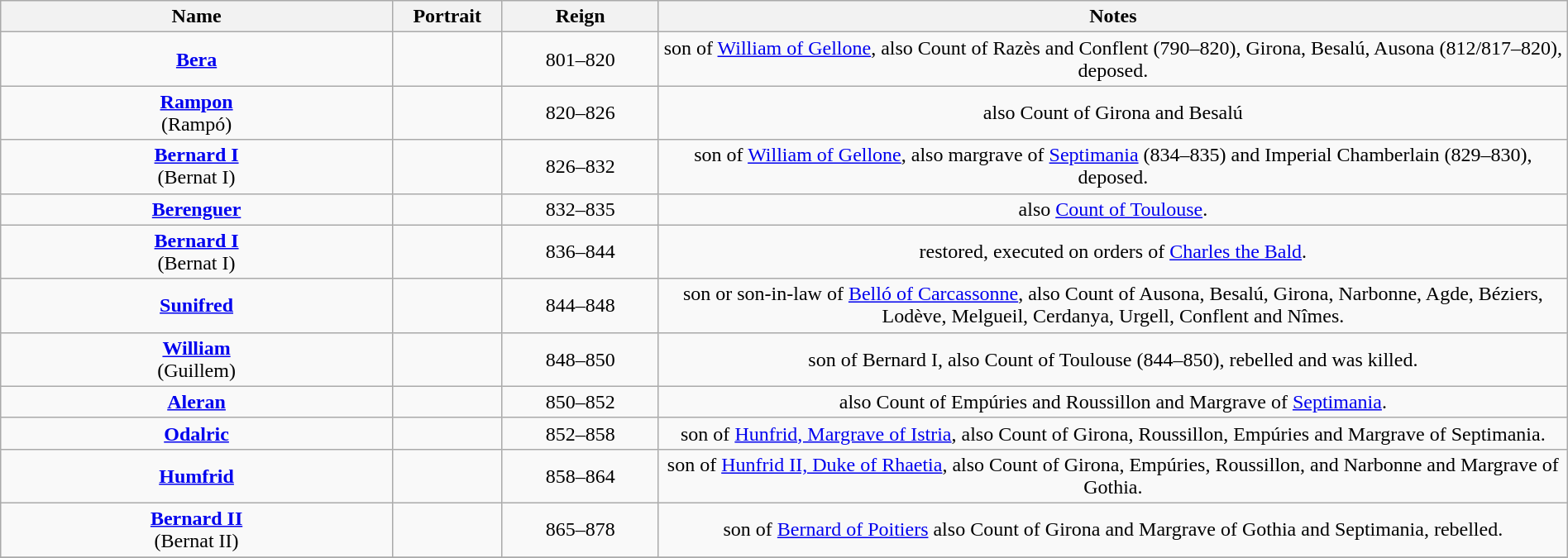<table style="text-align:center; width:100%" class="wikitable">
<tr>
<th width=25%>Name</th>
<th width=105px>Portrait</th>
<th width=10%>Reign</th>
<th width=58%>Notes</th>
</tr>
<tr>
<td><strong><a href='#'>Bera</a></strong></td>
<td></td>
<td>801–820</td>
<td>son of <a href='#'>William of Gellone</a>, also Count of Razès and Conflent (790–820), Girona, Besalú, Ausona (812/817–820), deposed.</td>
</tr>
<tr>
<td><strong><a href='#'>Rampon</a></strong><br>(Rampó)</td>
<td></td>
<td>820–826</td>
<td>also Count of Girona and Besalú</td>
</tr>
<tr>
<td><strong><a href='#'>Bernard I</a></strong><br>(Bernat I)</td>
<td></td>
<td>826–832</td>
<td>son of <a href='#'>William of Gellone</a>, also margrave of <a href='#'>Septimania</a> (834–835) and Imperial Chamberlain (829–830), deposed.</td>
</tr>
<tr>
<td><strong><a href='#'>Berenguer</a></strong></td>
<td></td>
<td>832–835</td>
<td>also <a href='#'>Count of Toulouse</a>.</td>
</tr>
<tr>
<td><strong><a href='#'>Bernard I</a></strong><br>(Bernat I)</td>
<td></td>
<td>836–844</td>
<td>restored, executed on orders of <a href='#'>Charles the Bald</a>.</td>
</tr>
<tr>
<td><strong><a href='#'>Sunifred</a></strong></td>
<td></td>
<td>844–848</td>
<td>son or son-in-law of <a href='#'>Belló of Carcassonne</a>, also Count of Ausona, Besalú, Girona, Narbonne, Agde, Béziers, Lodève, Melgueil, Cerdanya, Urgell, Conflent and Nîmes.</td>
</tr>
<tr>
<td><strong><a href='#'>William</a></strong><br>(Guillem)</td>
<td></td>
<td>848–850</td>
<td>son of Bernard I, also Count of Toulouse (844–850), rebelled and was killed.</td>
</tr>
<tr>
<td><strong><a href='#'>Aleran</a></strong></td>
<td></td>
<td>850–852</td>
<td>also Count of Empúries and Roussillon and Margrave of <a href='#'>Septimania</a>.</td>
</tr>
<tr>
<td><strong><a href='#'>Odalric</a></strong></td>
<td></td>
<td>852–858</td>
<td>son of <a href='#'>Hunfrid, Margrave of Istria</a>, also Count of Girona, Roussillon, Empúries and Margrave of Septimania.</td>
</tr>
<tr>
<td><strong><a href='#'>Humfrid</a></strong></td>
<td></td>
<td>858–864</td>
<td>son of <a href='#'>Hunfrid II, Duke of Rhaetia</a>, also Count of Girona, Empúries, Roussillon, and Narbonne and Margrave of Gothia.</td>
</tr>
<tr>
<td><strong><a href='#'>Bernard II</a></strong><br>(Bernat II)</td>
<td></td>
<td>865–878</td>
<td>son of <a href='#'>Bernard of Poitiers</a> also Count of Girona and Margrave of Gothia and Septimania, rebelled.</td>
</tr>
<tr>
</tr>
</table>
